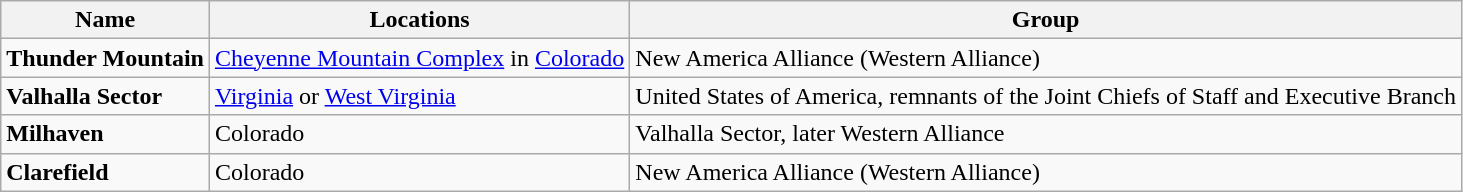<table class="wikitable">
<tr>
<th>Name</th>
<th>Locations</th>
<th>Group</th>
</tr>
<tr>
<td><strong>Thunder Mountain</strong></td>
<td><a href='#'>Cheyenne Mountain Complex</a> in <a href='#'>Colorado</a></td>
<td>New America Alliance (Western Alliance)</td>
</tr>
<tr>
<td><strong>Valhalla Sector</strong></td>
<td><a href='#'>Virginia</a> or <a href='#'>West Virginia</a></td>
<td>United States of America, remnants of the Joint Chiefs of Staff and Executive Branch</td>
</tr>
<tr>
<td><strong>Milhaven</strong></td>
<td>Colorado</td>
<td>Valhalla Sector, later Western Alliance</td>
</tr>
<tr>
<td><strong>Clarefield</strong></td>
<td>Colorado</td>
<td>New America Alliance (Western Alliance)</td>
</tr>
</table>
